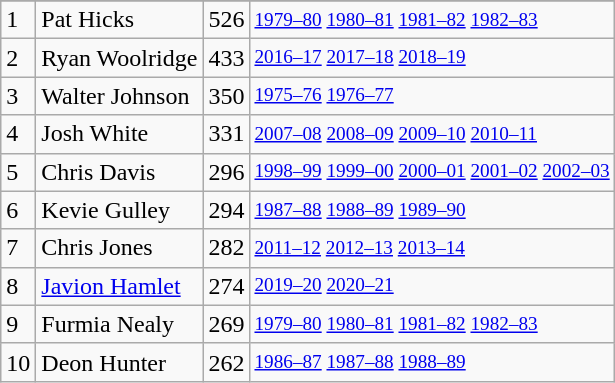<table class="wikitable">
<tr>
</tr>
<tr>
<td>1</td>
<td>Pat Hicks</td>
<td>526</td>
<td style="font-size:80%;"><a href='#'>1979–80</a> <a href='#'>1980–81</a> <a href='#'>1981–82</a> <a href='#'>1982–83</a></td>
</tr>
<tr>
<td>2</td>
<td>Ryan Woolridge</td>
<td>433</td>
<td style="font-size:80%;"><a href='#'>2016–17</a> <a href='#'>2017–18</a> <a href='#'>2018–19</a></td>
</tr>
<tr>
<td>3</td>
<td>Walter Johnson</td>
<td>350</td>
<td style="font-size:80%;"><a href='#'>1975–76</a> <a href='#'>1976–77</a></td>
</tr>
<tr>
<td>4</td>
<td>Josh White</td>
<td>331</td>
<td style="font-size:80%;"><a href='#'>2007–08</a> <a href='#'>2008–09</a> <a href='#'>2009–10</a> <a href='#'>2010–11</a></td>
</tr>
<tr>
<td>5</td>
<td>Chris Davis</td>
<td>296</td>
<td style="font-size:80%;"><a href='#'>1998–99</a> <a href='#'>1999–00</a> <a href='#'>2000–01</a> <a href='#'>2001–02</a> <a href='#'>2002–03</a></td>
</tr>
<tr>
<td>6</td>
<td>Kevie Gulley</td>
<td>294</td>
<td style="font-size:80%;"><a href='#'>1987–88</a> <a href='#'>1988–89</a> <a href='#'>1989–90</a></td>
</tr>
<tr>
<td>7</td>
<td>Chris Jones</td>
<td>282</td>
<td style="font-size:80%;"><a href='#'>2011–12</a> <a href='#'>2012–13</a> <a href='#'>2013–14</a></td>
</tr>
<tr>
<td>8</td>
<td><a href='#'>Javion Hamlet</a></td>
<td>274</td>
<td style="font-size:80%;"><a href='#'>2019–20</a> <a href='#'>2020–21</a></td>
</tr>
<tr>
<td>9</td>
<td>Furmia Nealy</td>
<td>269</td>
<td style="font-size:80%;"><a href='#'>1979–80</a> <a href='#'>1980–81</a> <a href='#'>1981–82</a> <a href='#'>1982–83</a></td>
</tr>
<tr>
<td>10</td>
<td>Deon Hunter</td>
<td>262</td>
<td style="font-size:80%;"><a href='#'>1986–87</a> <a href='#'>1987–88</a> <a href='#'>1988–89</a></td>
</tr>
</table>
